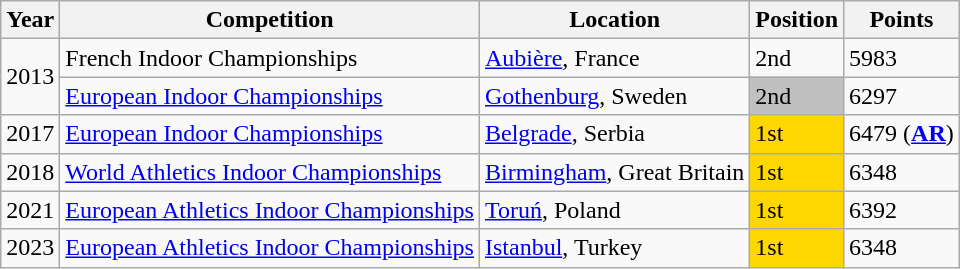<table class="wikitable sortable">
<tr>
<th>Year</th>
<th>Competition</th>
<th>Location</th>
<th>Position</th>
<th>Points</th>
</tr>
<tr>
<td rowspan=2>2013</td>
<td>French Indoor Championships</td>
<td><a href='#'>Aubière</a>, France</td>
<td>2nd</td>
<td>5983</td>
</tr>
<tr>
<td><a href='#'>European Indoor Championships</a></td>
<td><a href='#'>Gothenburg</a>, Sweden</td>
<td bgcolor="silver">2nd</td>
<td>6297</td>
</tr>
<tr>
<td>2017</td>
<td><a href='#'>European Indoor Championships</a></td>
<td><a href='#'>Belgrade</a>, Serbia</td>
<td bgcolor="gold">1st</td>
<td>6479 (<strong><a href='#'>AR</a></strong>)</td>
</tr>
<tr>
<td>2018</td>
<td><a href='#'>World Athletics Indoor Championships</a></td>
<td><a href='#'>Birmingham</a>, Great Britain</td>
<td bgcolor="gold">1st</td>
<td>6348</td>
</tr>
<tr>
<td>2021</td>
<td><a href='#'>European Athletics Indoor Championships</a></td>
<td><a href='#'>Toruń</a>, Poland</td>
<td bgcolor="gold">1st</td>
<td>6392</td>
</tr>
<tr>
<td>2023</td>
<td><a href='#'>European Athletics Indoor Championships</a></td>
<td><a href='#'>Istanbul</a>, Turkey</td>
<td bgcolor="gold">1st</td>
<td>6348</td>
</tr>
</table>
